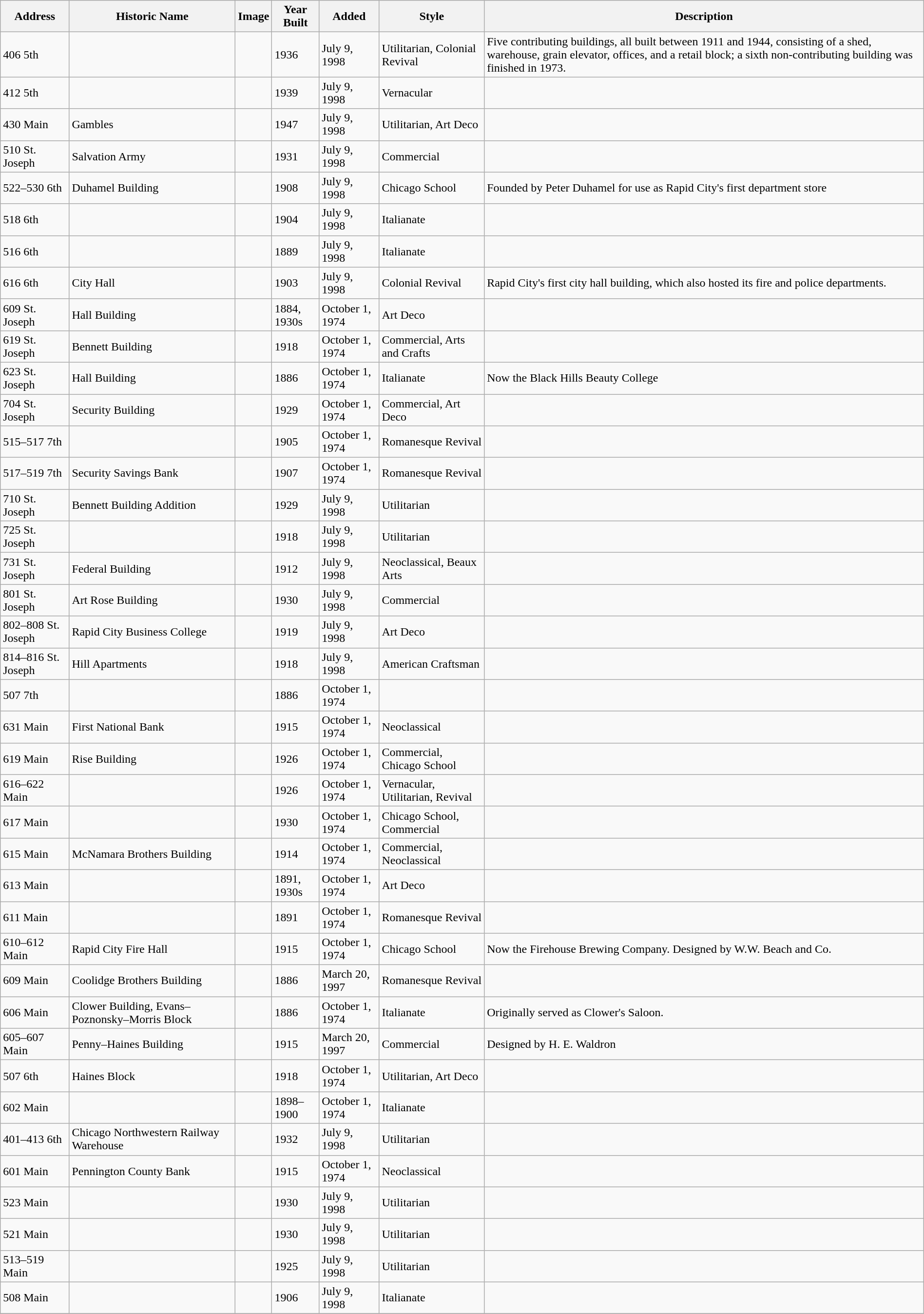<table class="wikitable sortable" style="width:100%">
<tr>
<th><strong>Address</strong></th>
<th width="18%" ><strong>Historic Name</strong></th>
<th class="unsortable" ><strong>Image</strong></th>
<th><strong>Year Built</strong></th>
<th><strong>Added</strong></th>
<th><strong>Style</strong></th>
<th class="unsortable" ><strong>Description</strong></th>
</tr>
<tr ->
<td>406 5th</td>
<td></td>
<td></td>
<td>1936</td>
<td>July 9, 1998</td>
<td>Utilitarian, Colonial Revival</td>
<td>Five contributing buildings, all built between 1911 and 1944, consisting of a shed, warehouse, grain elevator, offices, and a retail block; a sixth non-contributing building was finished in 1973.</td>
</tr>
<tr ->
<td>412 5th</td>
<td></td>
<td></td>
<td>1939</td>
<td>July 9, 1998</td>
<td>Vernacular</td>
<td></td>
</tr>
<tr ->
<td>430 Main</td>
<td>Gambles</td>
<td></td>
<td>1947</td>
<td>July 9, 1998</td>
<td>Utilitarian, Art Deco</td>
<td></td>
</tr>
<tr ->
<td>510 St. Joseph</td>
<td>Salvation Army</td>
<td></td>
<td>1931</td>
<td>July 9, 1998</td>
<td>Commercial</td>
<td></td>
</tr>
<tr ->
<td>522–530 6th</td>
<td>Duhamel Building</td>
<td></td>
<td>1908</td>
<td>July 9, 1998</td>
<td>Chicago School</td>
<td>Founded by Peter Duhamel for use as Rapid City's first department store</td>
</tr>
<tr ->
<td>518 6th</td>
<td></td>
<td></td>
<td>1904</td>
<td>July 9, 1998</td>
<td>Italianate</td>
<td></td>
</tr>
<tr ->
<td>516 6th</td>
<td></td>
<td></td>
<td>1889</td>
<td>July 9, 1998</td>
<td>Italianate</td>
<td></td>
</tr>
<tr ->
<td>616 6th</td>
<td>City Hall</td>
<td></td>
<td>1903</td>
<td>July 9, 1998</td>
<td>Colonial Revival</td>
<td>Rapid City's first city hall building, which also hosted its fire and police departments.</td>
</tr>
<tr ->
<td>609 St. Joseph</td>
<td>Hall Building</td>
<td></td>
<td>1884, 1930s</td>
<td>October 1, 1974</td>
<td>Art Deco</td>
<td></td>
</tr>
<tr ->
<td>619 St. Joseph</td>
<td>Bennett Building</td>
<td></td>
<td>1918</td>
<td>October 1, 1974</td>
<td>Commercial, Arts and Crafts</td>
<td></td>
</tr>
<tr ->
<td>623 St. Joseph</td>
<td>Hall Building</td>
<td></td>
<td>1886</td>
<td>October 1, 1974</td>
<td>Italianate</td>
<td>Now the Black Hills Beauty College</td>
</tr>
<tr ->
<td>704 St. Joseph</td>
<td>Security Building</td>
<td></td>
<td>1929</td>
<td>October 1, 1974</td>
<td>Commercial, Art Deco</td>
<td></td>
</tr>
<tr ->
<td>515–517 7th</td>
<td></td>
<td></td>
<td>1905</td>
<td>October 1, 1974</td>
<td>Romanesque Revival</td>
<td></td>
</tr>
<tr ->
<td>517–519 7th</td>
<td>Security Savings Bank</td>
<td></td>
<td>1907</td>
<td>October 1, 1974</td>
<td>Romanesque Revival</td>
<td></td>
</tr>
<tr ->
<td>710 St. Joseph</td>
<td>Bennett Building Addition</td>
<td></td>
<td>1929</td>
<td>July 9, 1998</td>
<td>Utilitarian</td>
<td></td>
</tr>
<tr ->
<td>725 St. Joseph</td>
<td></td>
<td></td>
<td>1918</td>
<td>July 9, 1998</td>
<td>Utilitarian</td>
<td></td>
</tr>
<tr ->
<td>731 St. Joseph</td>
<td>Federal Building</td>
<td></td>
<td>1912</td>
<td>July 9, 1998</td>
<td>Neoclassical, Beaux Arts</td>
<td></td>
</tr>
<tr ->
<td>801 St. Joseph</td>
<td>Art Rose Building</td>
<td></td>
<td>1930</td>
<td>July 9, 1998</td>
<td>Commercial</td>
<td></td>
</tr>
<tr ->
<td>802–808 St. Joseph</td>
<td>Rapid City Business College</td>
<td></td>
<td>1919</td>
<td>July 9, 1998</td>
<td>Art Deco</td>
<td></td>
</tr>
<tr ->
<td>814–816 St. Joseph</td>
<td>Hill Apartments</td>
<td></td>
<td>1918</td>
<td>July 9, 1998</td>
<td>American Craftsman</td>
<td></td>
</tr>
<tr ->
<td>507 7th</td>
<td></td>
<td></td>
<td>1886</td>
<td>October 1, 1974</td>
<td></td>
<td></td>
</tr>
<tr ->
<td>631 Main</td>
<td>First National Bank</td>
<td></td>
<td>1915</td>
<td>October 1, 1974</td>
<td>Neoclassical</td>
<td></td>
</tr>
<tr ->
<td>619 Main</td>
<td>Rise Building</td>
<td></td>
<td>1926</td>
<td>October 1, 1974</td>
<td>Commercial, Chicago School</td>
<td></td>
</tr>
<tr ->
<td>616–622 Main</td>
<td></td>
<td></td>
<td>1926</td>
<td>October 1, 1974</td>
<td>Vernacular, Utilitarian, Revival</td>
<td></td>
</tr>
<tr ->
<td>617 Main</td>
<td></td>
<td></td>
<td>1930</td>
<td>October 1, 1974</td>
<td>Chicago School, Commercial</td>
<td></td>
</tr>
<tr ->
<td>615 Main</td>
<td>McNamara Brothers Building</td>
<td></td>
<td>1914</td>
<td>October 1, 1974</td>
<td>Commercial, Neoclassical</td>
<td></td>
</tr>
<tr ->
<td>613 Main</td>
<td></td>
<td></td>
<td>1891, 1930s</td>
<td>October 1, 1974</td>
<td>Art Deco</td>
<td></td>
</tr>
<tr ->
<td>611 Main</td>
<td></td>
<td></td>
<td>1891</td>
<td>October 1, 1974</td>
<td>Romanesque Revival</td>
<td></td>
</tr>
<tr ->
<td>610–612 Main</td>
<td>Rapid City Fire Hall</td>
<td></td>
<td>1915</td>
<td>October 1, 1974</td>
<td>Chicago School</td>
<td>Now the Firehouse Brewing Company. Designed by W.W. Beach and Co.</td>
</tr>
<tr ->
<td>609 Main</td>
<td>Coolidge Brothers Building</td>
<td></td>
<td>1886</td>
<td>March 20, 1997</td>
<td>Romanesque Revival</td>
<td></td>
</tr>
<tr ->
<td>606 Main</td>
<td>Clower Building, Evans–Poznonsky–Morris Block</td>
<td></td>
<td>1886</td>
<td>October 1, 1974</td>
<td>Italianate</td>
<td>Originally served as Clower's Saloon.</td>
</tr>
<tr ->
<td>605–607 Main</td>
<td>Penny–Haines Building</td>
<td></td>
<td>1915</td>
<td>March 20, 1997</td>
<td>Commercial</td>
<td>Designed by H. E. Waldron</td>
</tr>
<tr ->
<td>507 6th</td>
<td>Haines Block</td>
<td></td>
<td>1918</td>
<td>October 1, 1974</td>
<td>Utilitarian, Art Deco</td>
<td></td>
</tr>
<tr ->
<td>602 Main</td>
<td></td>
<td></td>
<td>1898–1900</td>
<td>October 1, 1974</td>
<td>Italianate</td>
<td></td>
</tr>
<tr ->
<td>401–413 6th</td>
<td>Chicago Northwestern Railway Warehouse</td>
<td></td>
<td>1932</td>
<td>July 9, 1998</td>
<td>Utilitarian</td>
<td></td>
</tr>
<tr ->
<td>601 Main</td>
<td>Pennington County Bank</td>
<td></td>
<td>1915</td>
<td>October 1, 1974</td>
<td>Neoclassical</td>
<td></td>
</tr>
<tr ->
<td>523 Main</td>
<td></td>
<td></td>
<td>1930</td>
<td>July 9, 1998</td>
<td>Utilitarian</td>
<td></td>
</tr>
<tr ->
<td>521 Main</td>
<td></td>
<td></td>
<td>1930</td>
<td>July 9, 1998</td>
<td>Utilitarian</td>
<td></td>
</tr>
<tr ->
<td>513–519 Main</td>
<td></td>
<td></td>
<td>1925</td>
<td>July 9, 1998</td>
<td>Utilitarian</td>
<td></td>
</tr>
<tr ->
<td>508 Main</td>
<td></td>
<td></td>
<td>1906</td>
<td>July 9, 1998</td>
<td>Italianate</td>
<td></td>
</tr>
<tr ->
</tr>
</table>
